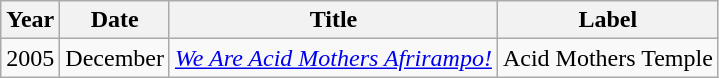<table class="wikitable">
<tr>
<th>Year</th>
<th>Date</th>
<th>Title</th>
<th>Label</th>
</tr>
<tr>
<td>2005</td>
<td>December</td>
<td><em><a href='#'>We Are Acid Mothers Afrirampo!</a></em></td>
<td>Acid Mothers Temple</td>
</tr>
</table>
